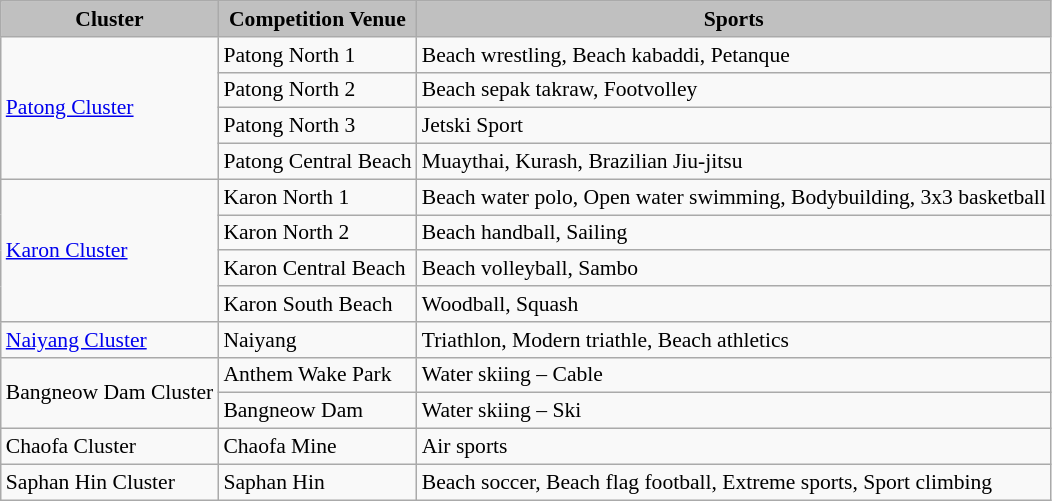<table class="wikitable" style="text-align:left; font-size:90%;">
<tr style="text-align:center; color:black; font-weight:bold; background:silver;">
<td>Cluster</td>
<td>Competition Venue</td>
<td>Sports</td>
</tr>
<tr>
<td rowspan=4><a href='#'>Patong Cluster</a></td>
<td>Patong North 1</td>
<td>Beach wrestling, Beach kabaddi, Petanque</td>
</tr>
<tr>
<td>Patong North 2</td>
<td>Beach sepak takraw, Footvolley</td>
</tr>
<tr>
<td>Patong North 3</td>
<td>Jetski Sport</td>
</tr>
<tr>
<td>Patong Central Beach</td>
<td>Muaythai, Kurash, Brazilian Jiu-jitsu</td>
</tr>
<tr>
<td rowspan=4><a href='#'>Karon Cluster</a></td>
<td>Karon North 1</td>
<td>Beach water polo, Open water swimming, Bodybuilding, 3x3 basketball</td>
</tr>
<tr>
<td>Karon North 2</td>
<td>Beach handball, Sailing</td>
</tr>
<tr>
<td>Karon Central Beach</td>
<td>Beach volleyball, Sambo</td>
</tr>
<tr>
<td>Karon South Beach</td>
<td>Woodball, Squash</td>
</tr>
<tr>
<td><a href='#'>Naiyang Cluster</a></td>
<td>Naiyang</td>
<td>Triathlon, Modern triathle, Beach athletics</td>
</tr>
<tr>
<td rowspan=2>Bangneow Dam Cluster</td>
<td>Anthem Wake Park</td>
<td>Water skiing – Cable</td>
</tr>
<tr>
<td>Bangneow Dam</td>
<td>Water skiing – Ski</td>
</tr>
<tr>
<td>Chaofa Cluster</td>
<td>Chaofa Mine</td>
<td>Air sports</td>
</tr>
<tr>
<td>Saphan Hin Cluster</td>
<td>Saphan Hin</td>
<td>Beach soccer, Beach flag football, Extreme sports, Sport climbing</td>
</tr>
</table>
